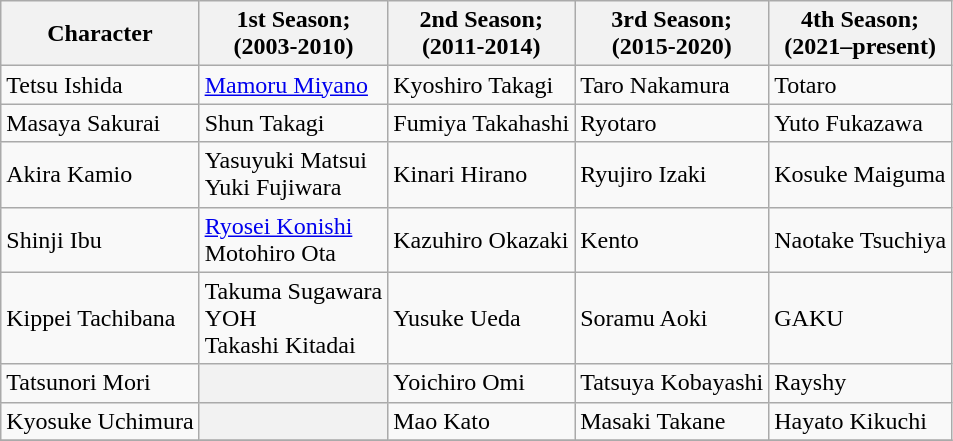<table class="wikitable">
<tr>
<th>Character</th>
<th>1st Season;<br>(2003-2010)</th>
<th>2nd Season;<br>(2011-2014)</th>
<th>3rd Season;<br>(2015-2020)</th>
<th>4th Season;<br>(2021–present)</th>
</tr>
<tr>
<td>Tetsu Ishida</td>
<td><a href='#'>Mamoru Miyano</a></td>
<td>Kyoshiro Takagi</td>
<td>Taro Nakamura</td>
<td>Totaro</td>
</tr>
<tr>
<td>Masaya Sakurai</td>
<td>Shun Takagi</td>
<td>Fumiya Takahashi</td>
<td>Ryotaro</td>
<td>Yuto Fukazawa</td>
</tr>
<tr>
<td>Akira Kamio</td>
<td>Yasuyuki Matsui<br>Yuki Fujiwara</td>
<td>Kinari Hirano</td>
<td>Ryujiro Izaki</td>
<td>Kosuke Maiguma</td>
</tr>
<tr>
<td>Shinji Ibu</td>
<td><a href='#'>Ryosei Konishi</a><br>Motohiro Ota</td>
<td>Kazuhiro Okazaki</td>
<td>Kento</td>
<td>Naotake Tsuchiya</td>
</tr>
<tr>
<td>Kippei Tachibana</td>
<td>Takuma Sugawara<br>YOH<br>Takashi Kitadai</td>
<td>Yusuke Ueda</td>
<td>Soramu Aoki</td>
<td>GAKU</td>
</tr>
<tr>
<td>Tatsunori Mori</td>
<th scope="row"></th>
<td>Yoichiro Omi</td>
<td>Tatsuya Kobayashi</td>
<td>Rayshy</td>
</tr>
<tr>
<td>Kyosuke Uchimura</td>
<th scope="row"></th>
<td>Mao Kato</td>
<td>Masaki Takane</td>
<td>Hayato Kikuchi</td>
</tr>
<tr>
</tr>
</table>
